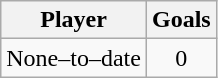<table class="wikitable" style="text-align:center;">
<tr>
<th>Player</th>
<th>Goals</th>
</tr>
<tr>
<td>None–to–date</td>
<td>0</td>
</tr>
</table>
